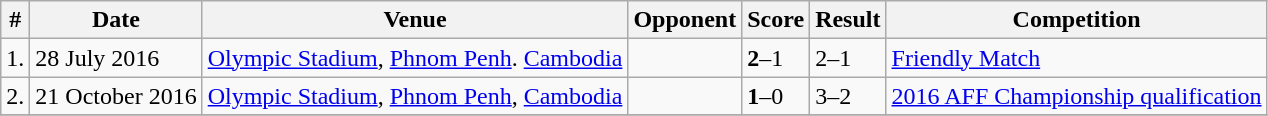<table class="wikitable">
<tr>
<th>#</th>
<th>Date</th>
<th>Venue</th>
<th>Opponent</th>
<th>Score</th>
<th>Result</th>
<th>Competition</th>
</tr>
<tr>
<td>1.</td>
<td>28 July 2016</td>
<td><a href='#'>Olympic Stadium</a>, <a href='#'>Phnom Penh</a>. <a href='#'>Cambodia</a></td>
<td></td>
<td><strong>2</strong>–1</td>
<td>2–1</td>
<td><a href='#'>Friendly Match</a></td>
</tr>
<tr>
<td>2.</td>
<td>21 October 2016</td>
<td><a href='#'>Olympic Stadium</a>, <a href='#'>Phnom Penh</a>, <a href='#'>Cambodia</a></td>
<td></td>
<td><strong>1</strong>–0</td>
<td>3–2</td>
<td><a href='#'>2016 AFF Championship qualification</a></td>
</tr>
<tr>
</tr>
</table>
